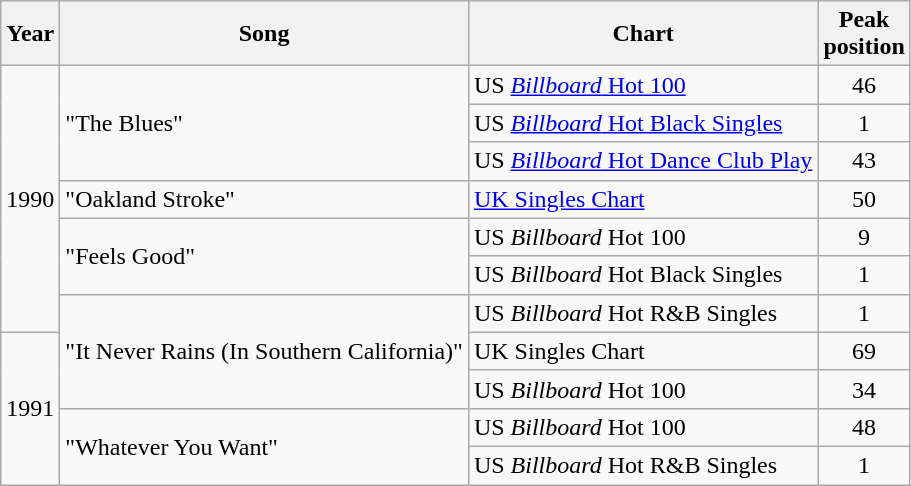<table class="wikitable">
<tr>
<th align="left">Year</th>
<th align="left">Song</th>
<th align="left">Chart</th>
<th style="text-align:center;">Peak<br>position</th>
</tr>
<tr>
<td style="text-align:left;" rowspan="7">1990</td>
<td style="text-align:left;" rowspan="3">"The Blues"</td>
<td align="left">US <a href='#'><em>Billboard</em> Hot 100</a></td>
<td style="text-align:center;">46</td>
</tr>
<tr>
<td align="left">US <a href='#'><em>Billboard</em> Hot Black Singles</a></td>
<td style="text-align:center;">1</td>
</tr>
<tr>
<td align="left">US <a href='#'><em>Billboard</em> Hot Dance Club Play</a></td>
<td style="text-align:center;">43</td>
</tr>
<tr>
<td style="text-align:left;" rowspan="1">"Oakland Stroke"</td>
<td align="left"><a href='#'>UK Singles Chart</a></td>
<td style="text-align:center;">50</td>
</tr>
<tr>
<td style="text-align:left;" rowspan="2">"Feels Good"</td>
<td align="left">US <em>Billboard</em> Hot 100</td>
<td style="text-align:center;">9</td>
</tr>
<tr>
<td align="left">US <em>Billboard</em> Hot Black Singles</td>
<td style="text-align:center;">1</td>
</tr>
<tr>
<td style="text-align:left;" rowspan="3">"It Never Rains (In Southern California)"</td>
<td align="left">US <em>Billboard</em> Hot R&B Singles</td>
<td style="text-align:center;">1</td>
</tr>
<tr>
<td style="text-align:left;" rowspan="4">1991</td>
<td align="left">UK Singles Chart</td>
<td style="text-align:center;">69</td>
</tr>
<tr>
<td align="left">US <em>Billboard</em> Hot 100</td>
<td style="text-align:center;">34</td>
</tr>
<tr>
<td style="text-align:left;" rowspan="2">"Whatever You Want"</td>
<td align="left">US <em>Billboard</em> Hot 100</td>
<td style="text-align:center;">48</td>
</tr>
<tr>
<td align="left">US <em>Billboard</em> Hot R&B Singles</td>
<td style="text-align:center;">1</td>
</tr>
</table>
